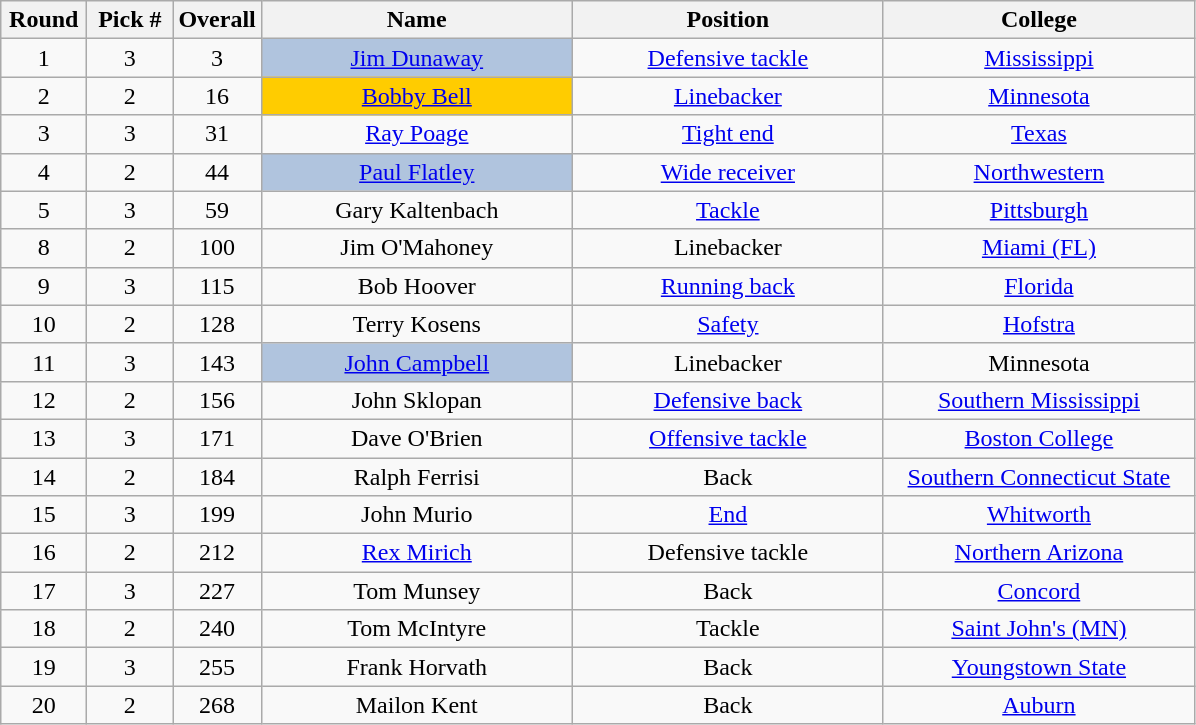<table class="wikitable sortable" style="text-align:center">
<tr>
<th width=50px>Round</th>
<th width=50px>Pick #</th>
<th width=50px>Overall</th>
<th width=200px>Name</th>
<th width=200px>Position</th>
<th width=200px>College</th>
</tr>
<tr>
<td>1</td>
<td>3</td>
<td>3</td>
<td bgcolor=lightsteelblue><a href='#'>Jim Dunaway</a></td>
<td><a href='#'>Defensive tackle</a></td>
<td><a href='#'>Mississippi</a></td>
</tr>
<tr>
<td>2</td>
<td>2</td>
<td>16</td>
<td bgcolor=#FFCC00><a href='#'>Bobby Bell</a></td>
<td><a href='#'>Linebacker</a></td>
<td><a href='#'>Minnesota</a></td>
</tr>
<tr>
<td>3</td>
<td>3</td>
<td>31</td>
<td><a href='#'>Ray Poage</a></td>
<td><a href='#'>Tight end</a></td>
<td><a href='#'>Texas</a></td>
</tr>
<tr>
<td>4</td>
<td>2</td>
<td>44</td>
<td bgcolor=lightsteelblue><a href='#'>Paul Flatley</a></td>
<td><a href='#'>Wide receiver</a></td>
<td><a href='#'>Northwestern</a></td>
</tr>
<tr>
<td>5</td>
<td>3</td>
<td>59</td>
<td>Gary Kaltenbach</td>
<td><a href='#'>Tackle</a></td>
<td><a href='#'>Pittsburgh</a></td>
</tr>
<tr>
<td>8</td>
<td>2</td>
<td>100</td>
<td>Jim O'Mahoney</td>
<td>Linebacker</td>
<td><a href='#'>Miami (FL)</a></td>
</tr>
<tr>
<td>9</td>
<td>3</td>
<td>115</td>
<td>Bob Hoover</td>
<td><a href='#'>Running back</a></td>
<td><a href='#'>Florida</a></td>
</tr>
<tr>
<td>10</td>
<td>2</td>
<td>128</td>
<td>Terry Kosens</td>
<td><a href='#'>Safety</a></td>
<td><a href='#'>Hofstra</a></td>
</tr>
<tr>
<td>11</td>
<td>3</td>
<td>143</td>
<td bgcolor=lightsteelblue><a href='#'>John Campbell</a></td>
<td>Linebacker</td>
<td>Minnesota</td>
</tr>
<tr>
<td>12</td>
<td>2</td>
<td>156</td>
<td>John Sklopan</td>
<td><a href='#'>Defensive back</a></td>
<td><a href='#'>Southern Mississippi</a></td>
</tr>
<tr>
<td>13</td>
<td>3</td>
<td>171</td>
<td>Dave O'Brien</td>
<td><a href='#'>Offensive tackle</a></td>
<td><a href='#'>Boston College</a></td>
</tr>
<tr>
<td>14</td>
<td>2</td>
<td>184</td>
<td>Ralph Ferrisi</td>
<td>Back</td>
<td><a href='#'>Southern Connecticut State</a></td>
</tr>
<tr>
<td>15</td>
<td>3</td>
<td>199</td>
<td>John Murio</td>
<td><a href='#'>End</a></td>
<td><a href='#'>Whitworth</a></td>
</tr>
<tr>
<td>16</td>
<td>2</td>
<td>212</td>
<td><a href='#'>Rex Mirich</a></td>
<td>Defensive tackle</td>
<td><a href='#'>Northern Arizona</a></td>
</tr>
<tr>
<td>17</td>
<td>3</td>
<td>227</td>
<td>Tom Munsey</td>
<td>Back</td>
<td><a href='#'>Concord</a></td>
</tr>
<tr>
<td>18</td>
<td>2</td>
<td>240</td>
<td>Tom McIntyre</td>
<td>Tackle</td>
<td><a href='#'>Saint John's (MN)</a></td>
</tr>
<tr>
<td>19</td>
<td>3</td>
<td>255</td>
<td>Frank Horvath</td>
<td>Back</td>
<td><a href='#'>Youngstown State</a></td>
</tr>
<tr>
<td>20</td>
<td>2</td>
<td>268</td>
<td>Mailon Kent</td>
<td>Back</td>
<td><a href='#'>Auburn</a></td>
</tr>
</table>
